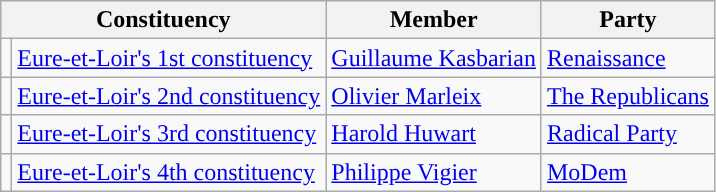<table class="wikitable">
<tr>
<th colspan="2">Constituency</th>
<th>Member</th>
<th>Party</th>
</tr>
<tr>
<td style="background-color: "></td>
<td><a href='#'>Eure-et-Loir's 1st constituency</a></td>
<td><a href='#'>Guillaume Kasbarian</a></td>
<td><a href='#'>Renaissance</a></td>
</tr>
<tr>
<td style="background-color: "></td>
<td><a href='#'>Eure-et-Loir's 2nd constituency</a></td>
<td><a href='#'>Olivier Marleix</a></td>
<td><a href='#'>The Republicans</a></td>
</tr>
<tr>
<td style="background-color: "></td>
<td><a href='#'>Eure-et-Loir's 3rd constituency</a></td>
<td><a href='#'>Harold Huwart</a></td>
<td><a href='#'>Radical Party</a></td>
</tr>
<tr>
<td style="background-color: "></td>
<td><a href='#'>Eure-et-Loir's 4th constituency</a></td>
<td><a href='#'>Philippe Vigier</a></td>
<td><a href='#'>MoDem</a></td>
</tr>
</table>
